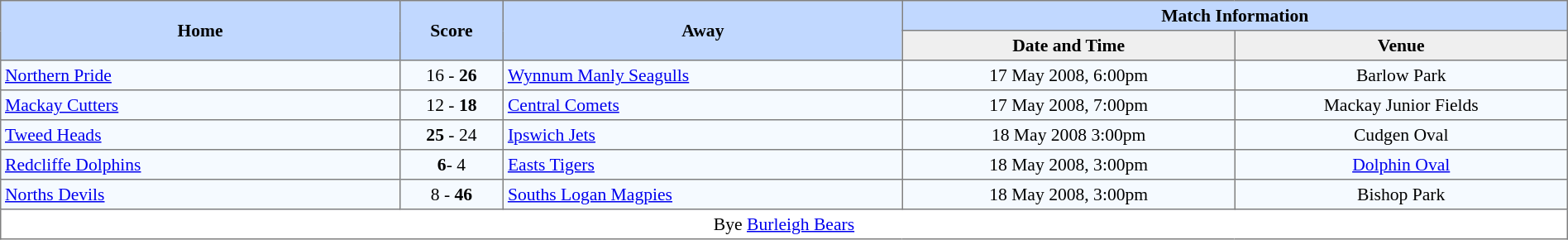<table border=1 style="border-collapse:collapse; font-size:90%; text-align:center;" cellpadding=3 cellspacing=0>
<tr bgcolor=#C1D8FF>
<th rowspan=2 width=12%>Home</th>
<th rowspan=2 width=3%>Score</th>
<th rowspan=2 width=12%>Away</th>
<th colspan=5>Match Information</th>
</tr>
<tr bgcolor=#EFEFEF>
<th width=10%>Date and Time</th>
<th width=10%>Venue</th>
</tr>
<tr bgcolor=#F5FAFF>
<td align=left> <a href='#'>Northern Pride</a></td>
<td>16 - <strong>26</strong></td>
<td align=left> <a href='#'>Wynnum Manly Seagulls</a></td>
<td>17 May 2008, 6:00pm</td>
<td>Barlow Park</td>
</tr>
<tr bgcolor=#F5FAFF>
<td align=left> <a href='#'>Mackay Cutters</a></td>
<td>12 - <strong>18</strong></td>
<td align=left> <a href='#'>Central Comets</a></td>
<td>17 May 2008, 7:00pm</td>
<td>Mackay Junior Fields</td>
</tr>
<tr bgcolor=#F5FAFF>
<td align=left> <a href='#'>Tweed Heads</a></td>
<td><strong>25</strong> - 24</td>
<td align=left> <a href='#'>Ipswich Jets</a></td>
<td>18 May 2008 3:00pm</td>
<td>Cudgen Oval</td>
</tr>
<tr bgcolor=#F5FAFF>
<td align=left> <a href='#'>Redcliffe Dolphins</a></td>
<td><strong>6</strong>- 4</td>
<td align=left> <a href='#'>Easts Tigers</a></td>
<td>18 May 2008, 3:00pm</td>
<td><a href='#'>Dolphin Oval</a></td>
</tr>
<tr bgcolor=#F5FAFF>
<td align=left> <a href='#'>Norths Devils</a></td>
<td>8 - <strong>46</strong></td>
<td align=left> <a href='#'>Souths Logan Magpies</a></td>
<td>18 May 2008, 3:00pm</td>
<td>Bishop Park</td>
</tr>
<tr>
<td colspan=5>Bye  <a href='#'>Burleigh Bears</a></td>
</tr>
</table>
